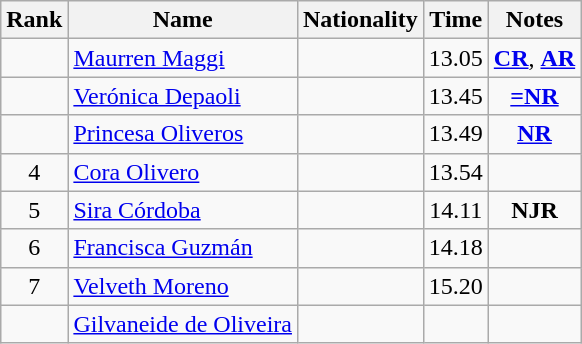<table class="wikitable sortable" style="text-align:center">
<tr>
<th>Rank</th>
<th>Name</th>
<th>Nationality</th>
<th>Time</th>
<th>Notes</th>
</tr>
<tr>
<td></td>
<td align=left><a href='#'>Maurren Maggi</a></td>
<td align=left></td>
<td>13.05</td>
<td><strong><a href='#'>CR</a></strong>, <strong><a href='#'>AR</a></strong></td>
</tr>
<tr>
<td></td>
<td align=left><a href='#'>Verónica Depaoli</a></td>
<td align=left></td>
<td>13.45</td>
<td><strong><a href='#'>=NR</a></strong></td>
</tr>
<tr>
<td></td>
<td align=left><a href='#'>Princesa Oliveros</a></td>
<td align=left></td>
<td>13.49</td>
<td><strong><a href='#'>NR</a></strong></td>
</tr>
<tr>
<td>4</td>
<td align=left><a href='#'>Cora Olivero</a></td>
<td align=left></td>
<td>13.54</td>
<td></td>
</tr>
<tr>
<td>5</td>
<td align=left><a href='#'>Sira Córdoba</a></td>
<td align=left></td>
<td>14.11</td>
<td><strong>NJR</strong></td>
</tr>
<tr>
<td>6</td>
<td align=left><a href='#'>Francisca Guzmán</a></td>
<td align=left></td>
<td>14.18</td>
<td></td>
</tr>
<tr>
<td>7</td>
<td align=left><a href='#'>Velveth Moreno</a></td>
<td align=left></td>
<td>15.20</td>
<td></td>
</tr>
<tr>
<td></td>
<td align=left><a href='#'>Gilvaneide de Oliveira</a></td>
<td align=left></td>
<td></td>
<td></td>
</tr>
</table>
